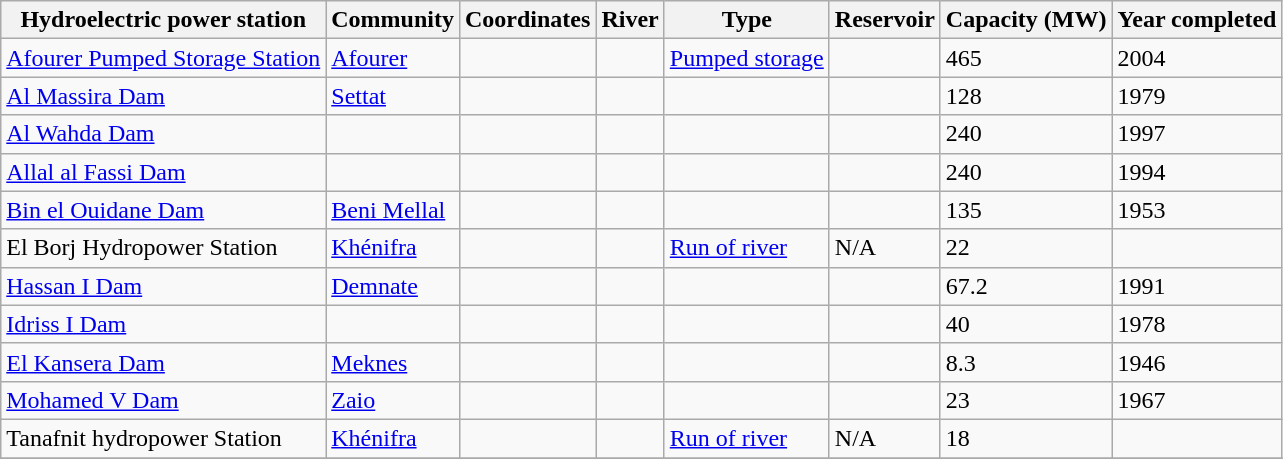<table class="wikitable sortable">
<tr>
<th>Hydroelectric power station</th>
<th>Community</th>
<th>Coordinates</th>
<th>River</th>
<th>Type</th>
<th>Reservoir</th>
<th>Capacity (MW)</th>
<th>Year completed</th>
</tr>
<tr>
<td><a href='#'>Afourer Pumped Storage Station</a></td>
<td><a href='#'>Afourer</a></td>
<td></td>
<td></td>
<td><a href='#'>Pumped storage</a></td>
<td></td>
<td>465</td>
<td>2004</td>
</tr>
<tr>
<td><a href='#'>Al Massira Dam</a></td>
<td><a href='#'>Settat</a></td>
<td></td>
<td></td>
<td></td>
<td></td>
<td>128</td>
<td>1979</td>
</tr>
<tr>
<td><a href='#'>Al Wahda Dam</a></td>
<td></td>
<td></td>
<td></td>
<td></td>
<td></td>
<td>240</td>
<td>1997</td>
</tr>
<tr>
<td><a href='#'>Allal al Fassi Dam</a></td>
<td></td>
<td></td>
<td></td>
<td></td>
<td></td>
<td>240</td>
<td>1994</td>
</tr>
<tr>
<td><a href='#'>Bin el Ouidane Dam</a></td>
<td><a href='#'>Beni Mellal</a></td>
<td></td>
<td></td>
<td></td>
<td></td>
<td>135</td>
<td>1953</td>
</tr>
<tr>
<td>El Borj Hydropower Station</td>
<td><a href='#'>Khénifra</a></td>
<td></td>
<td></td>
<td><a href='#'>Run of river</a></td>
<td>N/A</td>
<td>22</td>
<td></td>
</tr>
<tr>
<td><a href='#'>Hassan I Dam</a></td>
<td><a href='#'>Demnate</a></td>
<td></td>
<td></td>
<td></td>
<td></td>
<td>67.2</td>
<td>1991</td>
</tr>
<tr>
<td><a href='#'>Idriss I Dam</a></td>
<td></td>
<td></td>
<td></td>
<td></td>
<td></td>
<td>40</td>
<td>1978</td>
</tr>
<tr>
<td><a href='#'>El Kansera Dam</a></td>
<td><a href='#'>Meknes</a></td>
<td></td>
<td></td>
<td></td>
<td></td>
<td>8.3</td>
<td>1946</td>
</tr>
<tr>
<td><a href='#'>Mohamed V Dam</a></td>
<td><a href='#'>Zaio</a></td>
<td></td>
<td></td>
<td></td>
<td></td>
<td>23</td>
<td>1967</td>
</tr>
<tr>
<td>Tanafnit hydropower Station</td>
<td><a href='#'>Khénifra</a></td>
<td></td>
<td></td>
<td><a href='#'>Run of river</a></td>
<td>N/A</td>
<td>18</td>
<td></td>
</tr>
<tr>
</tr>
</table>
